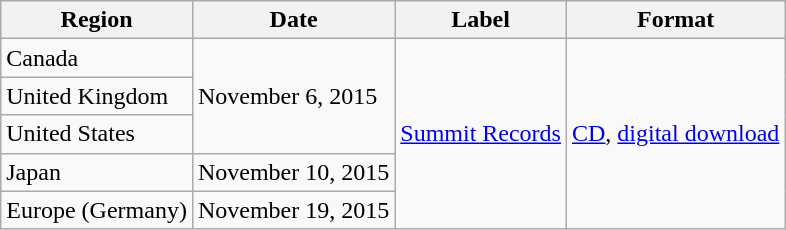<table class="wikitable">
<tr>
<th>Region</th>
<th>Date</th>
<th>Label</th>
<th>Format</th>
</tr>
<tr>
<td>Canada</td>
<td rowspan="3">November 6, 2015</td>
<td rowspan="5"><a href='#'>Summit Records</a></td>
<td rowspan="5"><a href='#'>CD</a>, <a href='#'>digital download</a></td>
</tr>
<tr>
<td>United Kingdom</td>
</tr>
<tr>
<td>United States</td>
</tr>
<tr>
<td>Japan</td>
<td>November 10, 2015</td>
</tr>
<tr>
<td>Europe (Germany)</td>
<td>November 19, 2015</td>
</tr>
</table>
